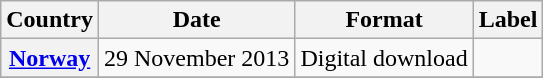<table class="wikitable plainrowheaders">
<tr>
<th scope="col">Country</th>
<th scope="col">Date</th>
<th scope="col">Format</th>
<th scope="col">Label</th>
</tr>
<tr>
<th scope="row"><a href='#'>Norway</a></th>
<td>29 November 2013</td>
<td>Digital download</td>
<td></td>
</tr>
<tr>
</tr>
</table>
